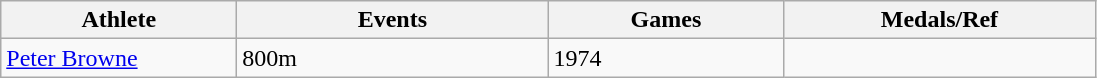<table class="wikitable">
<tr>
<th width=150>Athlete</th>
<th width=200>Events</th>
<th width=150>Games</th>
<th width=200>Medals/Ref</th>
</tr>
<tr>
<td><a href='#'>Peter Browne</a></td>
<td>800m</td>
<td>1974</td>
<td></td>
</tr>
</table>
